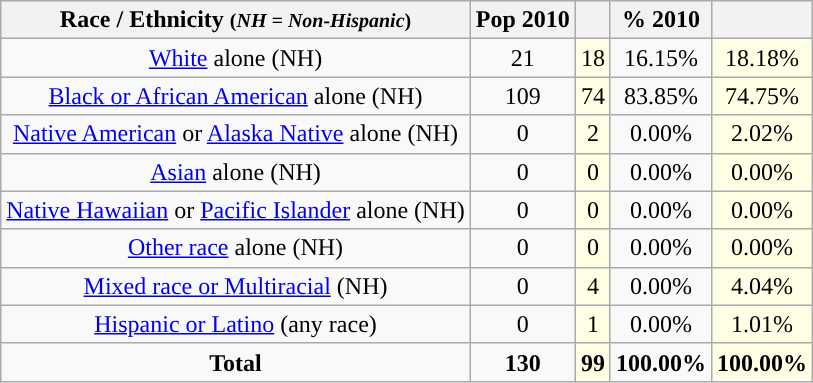<table class="wikitable" style="text-align:center;">
<tr>
<th>Race / Ethnicity <small>(<em>NH = Non-Hispanic</em>)</small></th>
<th>Pop 2010</th>
<th></th>
<th>% 2010</th>
<th></th>
</tr>
<tr>
<td><a href='#'>White</a> alone (NH)</td>
<td>21</td>
<td style='background: #ffffe6;'>18</td>
<td>16.15%</td>
<td style='background: #ffffe6;'>18.18%</td>
</tr>
<tr>
<td><a href='#'>Black or African American</a> alone (NH)</td>
<td>109</td>
<td style='background: #ffffe6;'>74</td>
<td>83.85%</td>
<td style='background: #ffffe6;'>74.75%</td>
</tr>
<tr>
<td><a href='#'>Native American</a> or <a href='#'>Alaska Native</a> alone (NH)</td>
<td>0</td>
<td style='background: #ffffe6;'>2</td>
<td>0.00%</td>
<td style='background: #ffffe6;'>2.02%</td>
</tr>
<tr>
<td><a href='#'>Asian</a> alone (NH)</td>
<td>0</td>
<td style='background: #ffffe6;'>0</td>
<td>0.00%</td>
<td style='background: #ffffe6;'>0.00%</td>
</tr>
<tr>
<td><a href='#'>Native Hawaiian</a> or <a href='#'>Pacific Islander</a> alone (NH)</td>
<td>0</td>
<td style='background: #ffffe6;'>0</td>
<td>0.00%</td>
<td style='background: #ffffe6;'>0.00%</td>
</tr>
<tr>
<td><a href='#'>Other race</a> alone (NH)</td>
<td>0</td>
<td style='background: #ffffe6;'>0</td>
<td>0.00%</td>
<td style='background: #ffffe6;'>0.00%</td>
</tr>
<tr>
<td><a href='#'>Mixed race or Multiracial</a> (NH)</td>
<td>0</td>
<td style='background: #ffffe6;'>4</td>
<td>0.00%</td>
<td style='background: #ffffe6;'>4.04%</td>
</tr>
<tr>
<td><a href='#'>Hispanic or Latino</a> (any race)</td>
<td>0</td>
<td style='background: #ffffe6;'>1</td>
<td>0.00%</td>
<td style='background: #ffffe6;'>1.01%</td>
</tr>
<tr>
<td><strong>Total</strong></td>
<td><strong>130</strong></td>
<td style='background: #ffffe6;'><strong>99</strong></td>
<td><strong>100.00%</strong></td>
<td style='background: #ffffe6;'><strong>100.00%</strong></td>
</tr>
</table>
